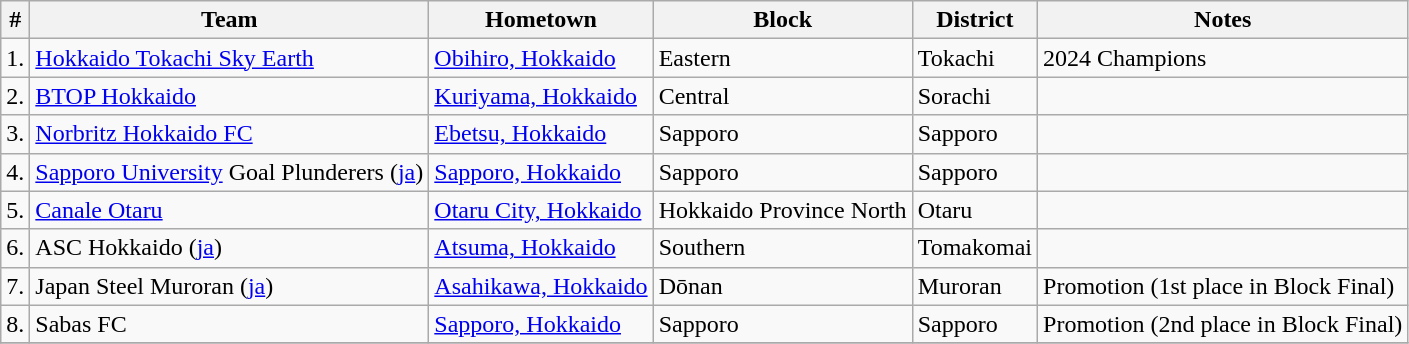<table class="wikitable">
<tr>
<th>#</th>
<th>Team</th>
<th>Hometown</th>
<th>Block</th>
<th>District</th>
<th>Notes</th>
</tr>
<tr>
<td>1.</td>
<td><a href='#'>Hokkaido Tokachi Sky Earth</a></td>
<td><a href='#'>Obihiro, Hokkaido</a></td>
<td>Eastern</td>
<td>Tokachi</td>
<td>2024 Champions</td>
</tr>
<tr>
<td>2.</td>
<td><a href='#'>BTOP Hokkaido</a></td>
<td><a href='#'>Kuriyama, Hokkaido</a></td>
<td>Central</td>
<td>Sorachi</td>
<td></td>
</tr>
<tr>
<td>3.</td>
<td><a href='#'>Norbritz Hokkaido FC</a></td>
<td><a href='#'>Ebetsu, Hokkaido</a></td>
<td>Sapporo</td>
<td>Sapporo</td>
<td></td>
</tr>
<tr>
<td>4.</td>
<td><a href='#'>Sapporo University</a> Goal Plunderers (<a href='#'>ja</a>)</td>
<td><a href='#'>Sapporo, Hokkaido</a></td>
<td>Sapporo</td>
<td>Sapporo</td>
<td></td>
</tr>
<tr>
<td>5.</td>
<td><a href='#'>Canale Otaru</a></td>
<td><a href='#'>Otaru City, Hokkaido</a></td>
<td>Hokkaido Province North</td>
<td>Otaru</td>
<td></td>
</tr>
<tr>
<td>6.</td>
<td>ASC Hokkaido (<a href='#'>ja</a>)</td>
<td><a href='#'>Atsuma, Hokkaido</a></td>
<td>Southern</td>
<td>Tomakomai</td>
<td></td>
</tr>
<tr>
<td>7.</td>
<td>Japan Steel Muroran (<a href='#'>ja</a>)</td>
<td><a href='#'>Asahikawa, Hokkaido</a></td>
<td>Dōnan</td>
<td>Muroran</td>
<td>Promotion (1st place in Block Final)</td>
</tr>
<tr>
<td>8.</td>
<td>Sabas FC</td>
<td><a href='#'>Sapporo, Hokkaido</a></td>
<td>Sapporo</td>
<td>Sapporo</td>
<td>Promotion (2nd place in Block Final)</td>
</tr>
<tr>
</tr>
</table>
